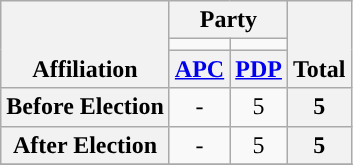<table class=wikitable style="text-align:center">
<tr style="vertical-align:bottom;">
<th rowspan=3>Affiliation</th>
<th colspan=2>Party</th>
<th rowspan=3>Total</th>
</tr>
<tr>
<td style="background-color:"></td>
<td style="background-color:"></td>
</tr>
<tr>
<th><a href='#'>APC</a></th>
<th><a href='#'>PDP</a></th>
</tr>
<tr>
<th>Before Election</th>
<td>-</td>
<td>5</td>
<th>5</th>
</tr>
<tr>
<th>After Election</th>
<td>-</td>
<td>5</td>
<th>5</th>
</tr>
<tr>
</tr>
</table>
